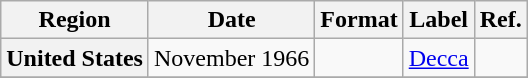<table class="wikitable plainrowheaders">
<tr>
<th scope="col">Region</th>
<th scope="col">Date</th>
<th scope="col">Format</th>
<th scope="col">Label</th>
<th scope="col">Ref.</th>
</tr>
<tr>
<th scope="row">United States</th>
<td>November 1966</td>
<td></td>
<td><a href='#'>Decca</a></td>
<td></td>
</tr>
<tr>
</tr>
</table>
